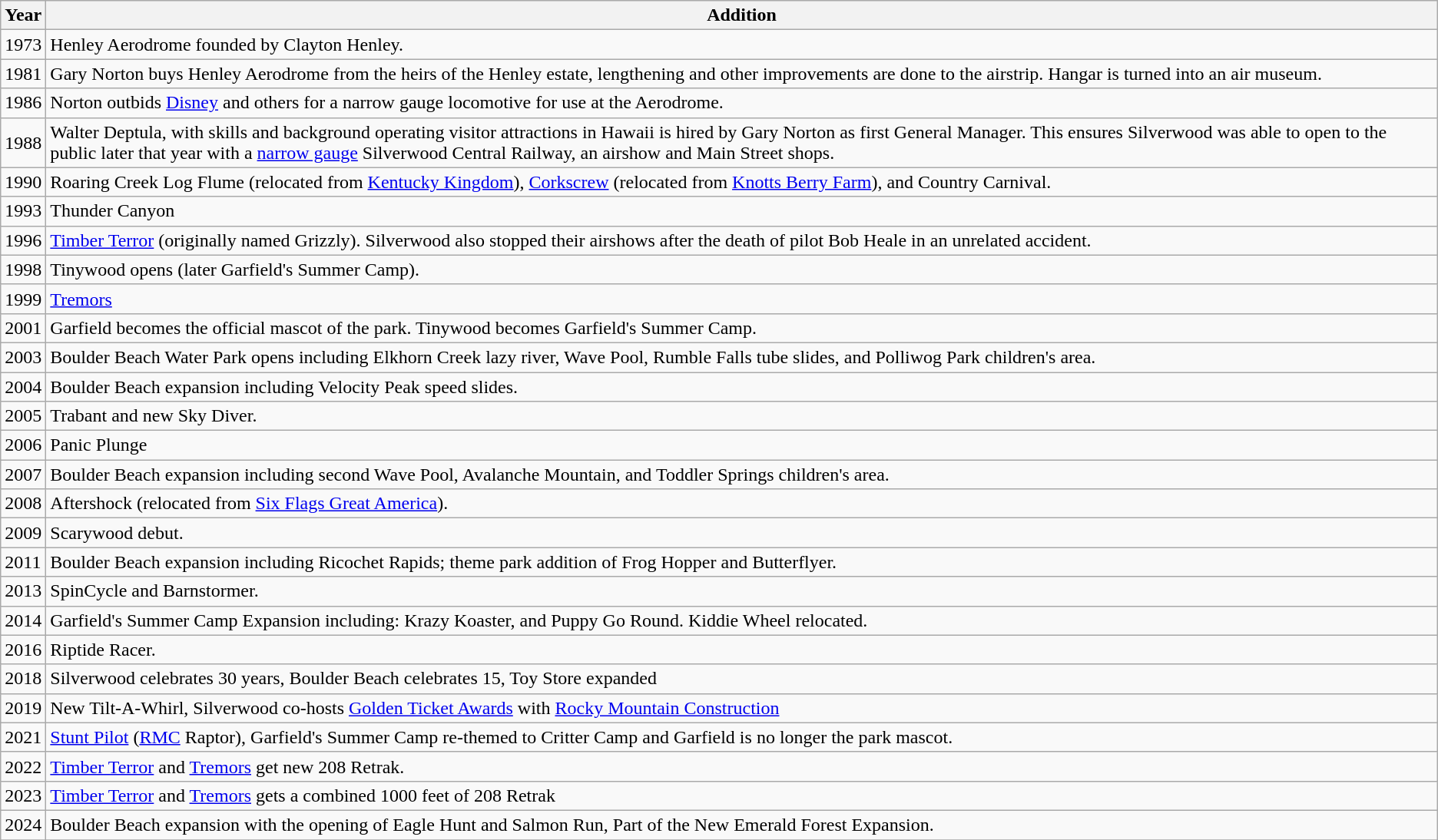<table class=wikitable>
<tr>
<th>Year</th>
<th>Addition</th>
</tr>
<tr>
<td>1973</td>
<td>Henley Aerodrome founded by Clayton Henley.</td>
</tr>
<tr>
<td>1981</td>
<td>Gary Norton buys Henley Aerodrome from the heirs of the Henley estate, lengthening and other improvements are done to the airstrip. Hangar is turned into an air museum.</td>
</tr>
<tr>
<td>1986</td>
<td>Norton outbids <a href='#'>Disney</a> and others for a narrow gauge locomotive for use at the Aerodrome.</td>
</tr>
<tr>
<td>1988</td>
<td>Walter Deptula, with skills and background operating visitor attractions in Hawaii is hired by Gary Norton as first General Manager. This ensures Silverwood was able to open to the public later that year with a  <a href='#'>narrow gauge</a> Silverwood Central Railway, an airshow and Main Street shops.</td>
</tr>
<tr>
<td>1990</td>
<td>Roaring Creek Log Flume (relocated from <a href='#'>Kentucky Kingdom</a>), <a href='#'>Corkscrew</a> (relocated from <a href='#'>Knotts Berry Farm</a>), and Country Carnival.</td>
</tr>
<tr>
<td>1993</td>
<td>Thunder Canyon</td>
</tr>
<tr>
<td>1996</td>
<td><a href='#'>Timber Terror</a> (originally named Grizzly). Silverwood also stopped their airshows after the death of pilot Bob Heale in an unrelated accident.</td>
</tr>
<tr>
<td>1998</td>
<td>Tinywood opens (later Garfield's Summer Camp).</td>
</tr>
<tr>
<td>1999</td>
<td><a href='#'>Tremors</a></td>
</tr>
<tr>
<td>2001</td>
<td>Garfield becomes the official mascot of the park. Tinywood becomes Garfield's Summer Camp.</td>
</tr>
<tr>
<td>2003</td>
<td>Boulder Beach Water Park opens including Elkhorn Creek lazy river, Wave Pool, Rumble Falls tube slides, and Polliwog Park children's area.</td>
</tr>
<tr>
<td>2004</td>
<td>Boulder Beach expansion including Velocity Peak speed slides.</td>
</tr>
<tr>
<td>2005</td>
<td>Trabant and new Sky Diver.</td>
</tr>
<tr>
<td>2006</td>
<td>Panic Plunge</td>
</tr>
<tr>
<td>2007</td>
<td>Boulder Beach expansion including second Wave Pool, Avalanche Mountain, and Toddler Springs children's area.</td>
</tr>
<tr>
<td>2008</td>
<td>Aftershock (relocated from <a href='#'>Six Flags Great America</a>).</td>
</tr>
<tr>
<td>2009</td>
<td>Scarywood debut.</td>
</tr>
<tr>
<td>2011</td>
<td>Boulder Beach expansion including Ricochet Rapids; theme park addition of Frog Hopper and Butterflyer.</td>
</tr>
<tr>
<td>2013</td>
<td>SpinCycle and Barnstormer.</td>
</tr>
<tr>
<td>2014</td>
<td>Garfield's Summer Camp Expansion including: Krazy Koaster, and Puppy Go Round.  Kiddie Wheel relocated.</td>
</tr>
<tr>
<td>2016</td>
<td>Riptide Racer.</td>
</tr>
<tr>
<td>2018</td>
<td>Silverwood celebrates 30 years, Boulder Beach celebrates 15, Toy Store expanded</td>
</tr>
<tr>
<td>2019</td>
<td>New Tilt-A-Whirl, Silverwood co-hosts <a href='#'>Golden Ticket Awards</a> with <a href='#'>Rocky Mountain Construction</a></td>
</tr>
<tr>
<td>2021</td>
<td><a href='#'>Stunt Pilot</a> (<a href='#'>RMC</a> Raptor), Garfield's Summer Camp re-themed to Critter Camp and Garfield is no longer the park mascot.</td>
</tr>
<tr>
<td>2022</td>
<td><a href='#'>Timber Terror</a> and <a href='#'>Tremors</a> get new 208 Retrak.</td>
</tr>
<tr>
<td>2023</td>
<td><a href='#'>Timber Terror</a> and <a href='#'>Tremors</a> gets a combined 1000 feet of 208 Retrak</td>
</tr>
<tr>
<td>2024</td>
<td>Boulder Beach expansion with the opening of Eagle Hunt and Salmon Run, Part of the New Emerald Forest Expansion.</td>
</tr>
<tr>
</tr>
</table>
